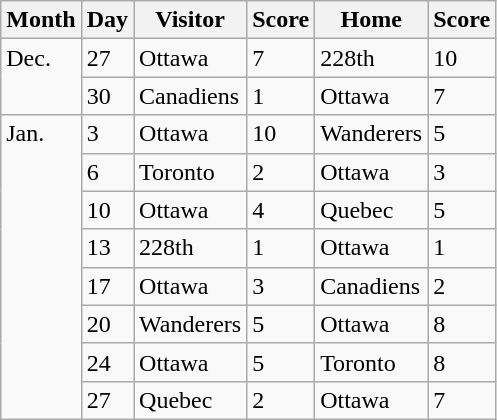<table class="wikitable">
<tr>
<th>Month</th>
<th>Day</th>
<th>Visitor</th>
<th>Score</th>
<th>Home</th>
<th>Score</th>
</tr>
<tr>
<td rowspan=2 valign=top>Dec.</td>
<td>27</td>
<td>Ottawa</td>
<td>7</td>
<td>228th</td>
<td>10</td>
</tr>
<tr>
<td>30</td>
<td>Canadiens</td>
<td>1</td>
<td>Ottawa</td>
<td>7</td>
</tr>
<tr>
<td rowspan=8 valign=top>Jan.</td>
<td>3</td>
<td>Ottawa</td>
<td>10</td>
<td>Wanderers</td>
<td>5</td>
</tr>
<tr>
<td>6</td>
<td>Toronto</td>
<td>2</td>
<td>Ottawa</td>
<td>3</td>
</tr>
<tr>
<td>10</td>
<td>Ottawa</td>
<td>4</td>
<td>Quebec</td>
<td>5</td>
</tr>
<tr>
<td>13</td>
<td>228th</td>
<td>1</td>
<td>Ottawa</td>
<td>1</td>
</tr>
<tr>
<td>17</td>
<td>Ottawa</td>
<td>3</td>
<td>Canadiens</td>
<td>2</td>
</tr>
<tr>
<td>20</td>
<td>Wanderers</td>
<td>5</td>
<td>Ottawa</td>
<td>8</td>
</tr>
<tr>
<td>24</td>
<td>Ottawa</td>
<td>5</td>
<td>Toronto</td>
<td>8</td>
</tr>
<tr>
<td>27</td>
<td>Quebec</td>
<td>2</td>
<td>Ottawa</td>
<td>7</td>
</tr>
</table>
